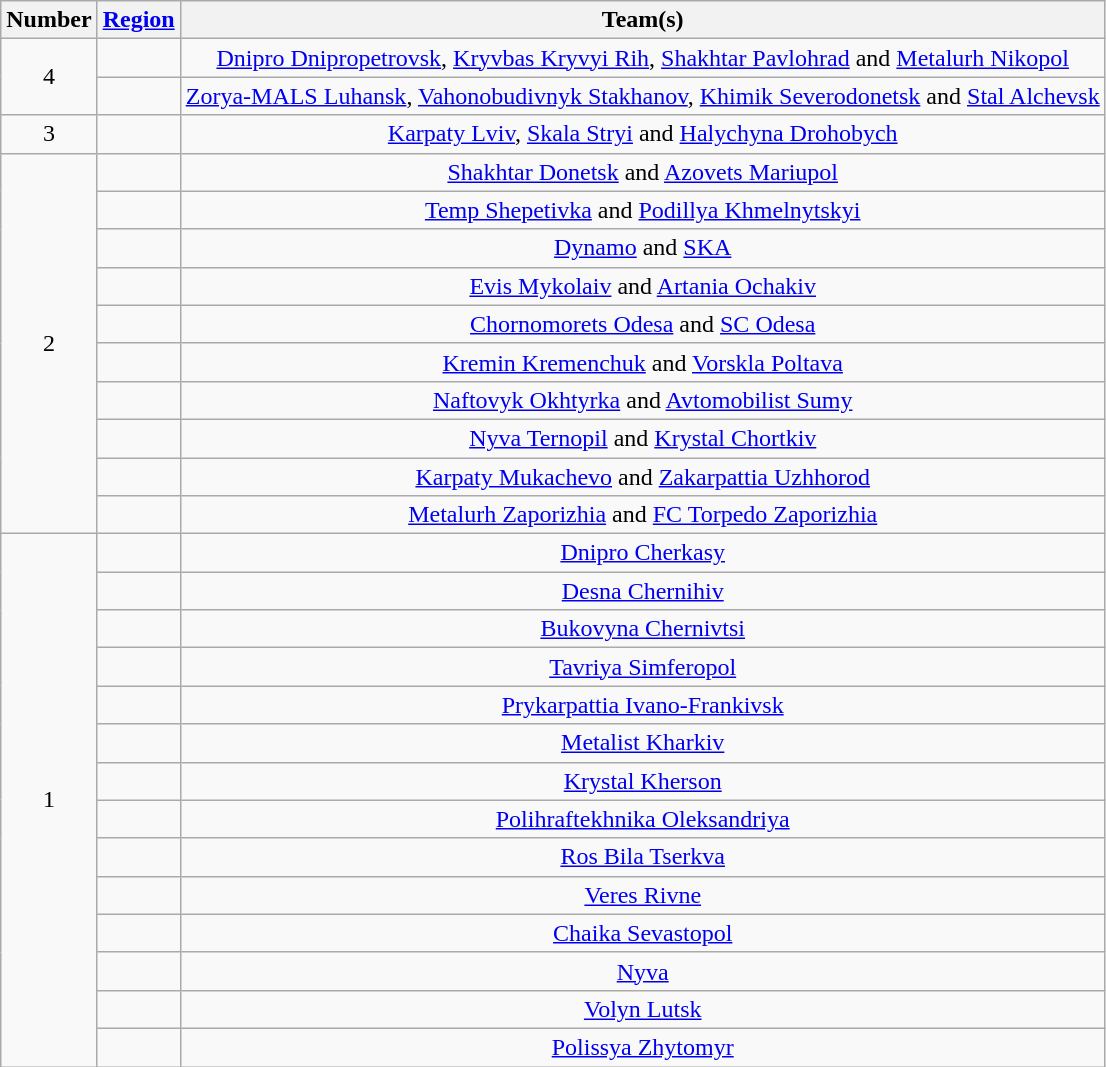<table class="wikitable" style="text-align:center">
<tr>
<th>Number</th>
<th><a href='#'>Region</a></th>
<th>Team(s)</th>
</tr>
<tr>
<td rowspan="2">4</td>
<td align="left"></td>
<td><a href='#'>Dnipro Dnipropetrovsk</a>, <a href='#'>Kryvbas Kryvyi Rih</a>, <a href='#'>Shakhtar Pavlohrad</a> and <a href='#'>Metalurh Nikopol</a></td>
</tr>
<tr>
<td align="left"></td>
<td><a href='#'>Zorya-MALS Luhansk</a>, <a href='#'>Vahonobudivnyk Stakhanov</a>, <a href='#'>Khimik Severodonetsk</a> and <a href='#'>Stal Alchevsk</a></td>
</tr>
<tr>
<td rowspan="1">3</td>
<td align="left"></td>
<td><a href='#'>Karpaty Lviv</a>, <a href='#'>Skala Stryi</a> and <a href='#'>Halychyna Drohobych</a></td>
</tr>
<tr>
<td rowspan="10">2</td>
<td align="left"></td>
<td><a href='#'>Shakhtar Donetsk</a> and <a href='#'>Azovets Mariupol</a></td>
</tr>
<tr>
<td align="left"></td>
<td><a href='#'>Temp Shepetivka</a> and <a href='#'>Podillya Khmelnytskyi</a></td>
</tr>
<tr>
<td align="left"></td>
<td><a href='#'>Dynamo</a> and <a href='#'>SKA</a></td>
</tr>
<tr>
<td align="left"></td>
<td><a href='#'>Evis Mykolaiv</a> and <a href='#'>Artania Ochakiv</a></td>
</tr>
<tr>
<td align="left"></td>
<td><a href='#'>Chornomorets Odesa</a> and <a href='#'>SC Odesa</a></td>
</tr>
<tr>
<td align="left"></td>
<td><a href='#'>Kremin Kremenchuk</a> and <a href='#'>Vorskla Poltava</a></td>
</tr>
<tr>
<td align="left"></td>
<td><a href='#'>Naftovyk Okhtyrka</a> and <a href='#'>Avtomobilist Sumy</a></td>
</tr>
<tr>
<td align="left"></td>
<td><a href='#'>Nyva Ternopil</a> and <a href='#'>Krystal Chortkiv</a></td>
</tr>
<tr>
<td align="left"></td>
<td><a href='#'>Karpaty Mukachevo</a> and <a href='#'>Zakarpattia Uzhhorod</a></td>
</tr>
<tr>
<td align="left"></td>
<td><a href='#'>Metalurh Zaporizhia</a> and <a href='#'>FC Torpedo Zaporizhia</a></td>
</tr>
<tr>
<td rowspan="14">1</td>
<td align="left"></td>
<td><a href='#'>Dnipro Cherkasy</a></td>
</tr>
<tr>
<td align="left"></td>
<td><a href='#'>Desna Chernihiv</a></td>
</tr>
<tr>
<td align="left"></td>
<td><a href='#'>Bukovyna Chernivtsi</a></td>
</tr>
<tr>
<td align="left"></td>
<td><a href='#'>Tavriya Simferopol</a></td>
</tr>
<tr>
<td align="left"></td>
<td><a href='#'>Prykarpattia Ivano-Frankivsk</a></td>
</tr>
<tr>
<td align="left"></td>
<td><a href='#'>Metalist Kharkiv</a></td>
</tr>
<tr>
<td align="left"></td>
<td><a href='#'>Krystal Kherson</a></td>
</tr>
<tr>
<td align="left"></td>
<td><a href='#'>Polihraftekhnika Oleksandriya</a></td>
</tr>
<tr>
<td align="left"></td>
<td><a href='#'>Ros Bila Tserkva</a></td>
</tr>
<tr>
<td align="left"></td>
<td><a href='#'>Veres Rivne</a></td>
</tr>
<tr>
<td align="left"></td>
<td><a href='#'>Chaika Sevastopol</a></td>
</tr>
<tr>
<td align="left"></td>
<td><a href='#'>Nyva</a></td>
</tr>
<tr>
<td align="left"></td>
<td><a href='#'>Volyn Lutsk</a></td>
</tr>
<tr>
<td align="left"></td>
<td><a href='#'>Polissya Zhytomyr</a></td>
</tr>
</table>
